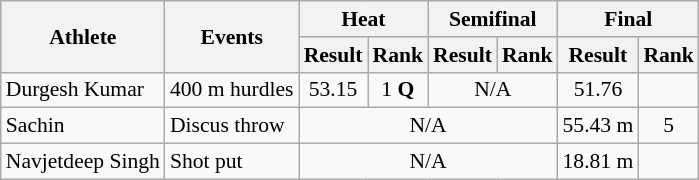<table class=wikitable style="font-size:90%">
<tr>
<th rowspan="2">Athlete</th>
<th rowspan="2">Events</th>
<th colspan="2">Heat</th>
<th colspan="2">Semifinal</th>
<th colspan="2">Final</th>
</tr>
<tr>
<th>Result</th>
<th>Rank</th>
<th>Result</th>
<th>Rank</th>
<th>Result</th>
<th>Rank</th>
</tr>
<tr>
<td>Durgesh Kumar</td>
<td align="center">400 m hurdles</td>
<td align="center">53.15</td>
<td align="center">1 <strong>Q</strong></td>
<td align="center" colspan=2>N/A</td>
<td align="center">51.76</td>
<td align="center"></td>
</tr>
<tr>
<td>Sachin</td>
<td>Discus throw</td>
<td colspan="4" align="center">N/A</td>
<td align="center">55.43 m</td>
<td align="center">5</td>
</tr>
<tr>
<td>Navjetdeep Singh</td>
<td>Shot put</td>
<td colspan="4" align="center">N/A</td>
<td align="center">18.81 m</td>
<td align="center"></td>
</tr>
</table>
